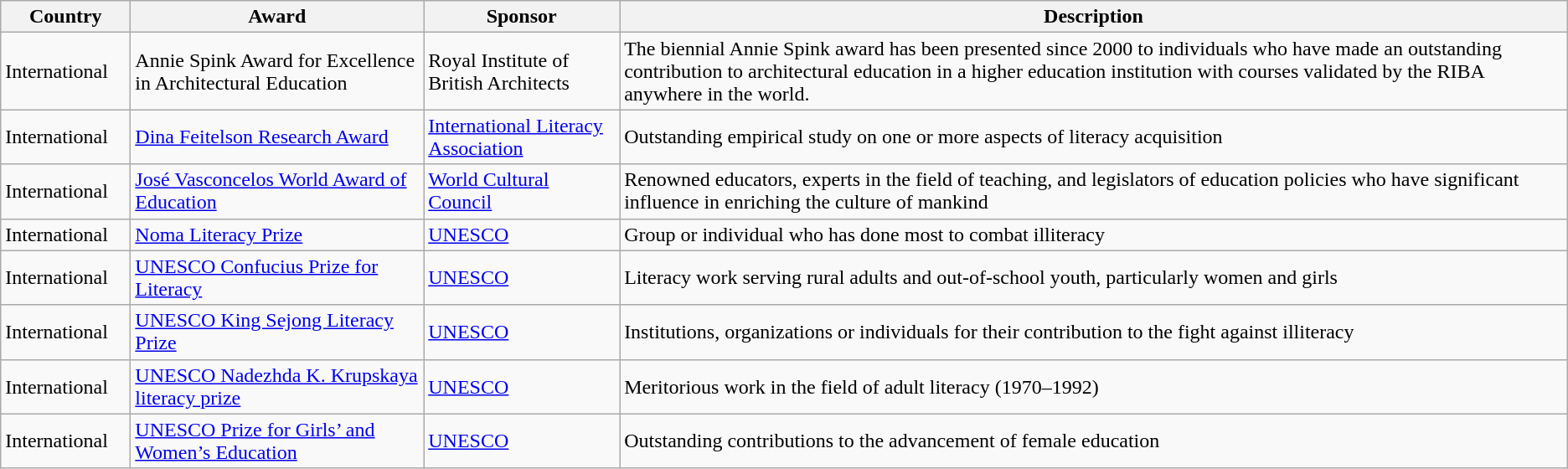<table class="wikitable sortable">
<tr>
<th style="width:6em;">Country</th>
<th>Award</th>
<th>Sponsor</th>
<th>Description</th>
</tr>
<tr>
<td>International</td>
<td>Annie Spink Award for Excellence in Architectural Education</td>
<td>Royal Institute of British Architects</td>
<td>The biennial Annie Spink award has been presented since 2000 to individuals who have made an outstanding contribution to architectural education in a higher education institution with courses validated by the RIBA anywhere in the world.</td>
</tr>
<tr>
<td>International</td>
<td><a href='#'>Dina Feitelson Research Award</a></td>
<td><a href='#'>International Literacy Association</a></td>
<td>Outstanding empirical study on one or more aspects of literacy acquisition</td>
</tr>
<tr>
<td>International</td>
<td><a href='#'>José Vasconcelos World Award of Education</a></td>
<td><a href='#'>World Cultural Council</a></td>
<td>Renowned educators, experts in the field of teaching, and legislators of education policies who have significant influence in enriching the culture of mankind</td>
</tr>
<tr>
<td>International</td>
<td><a href='#'>Noma Literacy Prize</a></td>
<td><a href='#'>UNESCO</a></td>
<td>Group or individual who has done most to combat illiteracy</td>
</tr>
<tr>
<td>International</td>
<td><a href='#'>UNESCO Confucius Prize for Literacy</a></td>
<td><a href='#'>UNESCO</a></td>
<td>Literacy work serving rural adults and out-of-school youth, particularly women and girls</td>
</tr>
<tr>
<td>International</td>
<td><a href='#'>UNESCO King Sejong Literacy Prize</a></td>
<td><a href='#'>UNESCO</a></td>
<td>Institutions, organizations or individuals for their contribution to the fight against illiteracy</td>
</tr>
<tr>
<td>International</td>
<td><a href='#'>UNESCO Nadezhda K. Krupskaya literacy prize</a></td>
<td><a href='#'>UNESCO</a></td>
<td>Meritorious work in the field of adult literacy (1970–1992)</td>
</tr>
<tr>
<td>International</td>
<td><a href='#'>UNESCO Prize for Girls’ and Women’s Education</a></td>
<td><a href='#'>UNESCO</a></td>
<td>Outstanding contributions to the advancement of female education</td>
</tr>
</table>
